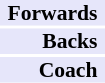<table cellpadding="0" style="border:0;font-size:90%;">
<tr>
<td style="padding:0 5px; text-align:right;" bgcolor="lavender"><strong>Forwards</strong></td>
<td style="text-align:left;"></td>
</tr>
<tr>
<td style="padding:0 5px; text-align:right;" bgcolor="lavender"><strong>Backs</strong></td>
<td style="text-align:left;"></td>
</tr>
<tr>
<td style="padding:0 5px; text-align:right;" bgcolor="lavender"><strong>Coach</strong></td>
<td style="text-align:left;"></td>
</tr>
</table>
